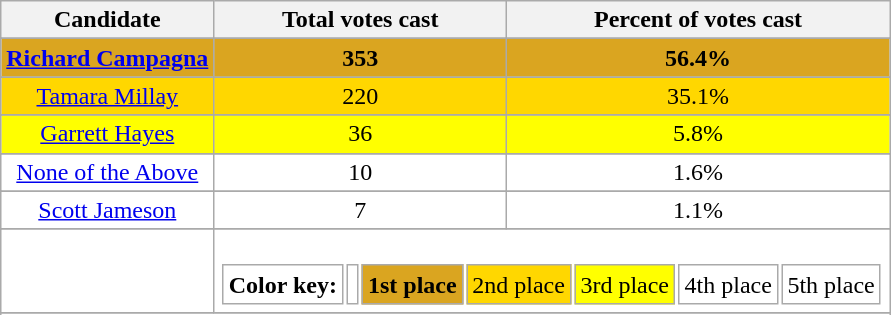<table class="wikitable" style="text-align:center;">
<tr>
<th>Candidate</th>
<th>Total votes cast</th>
<th>Percent of votes cast</th>
</tr>
<tr>
</tr>
<tr bgcolor="Goldenrod">
<td><strong><a href='#'>Richard Campagna</a></strong></td>
<td bgcolor="Goldenrod"><strong>353</strong></td>
<td><strong>56.4%</strong></td>
</tr>
<tr>
</tr>
<tr bgcolor="Gold">
<td><a href='#'>Tamara Millay</a></td>
<td bgcolor="Gold">220</td>
<td>35.1%</td>
</tr>
<tr>
</tr>
<tr bgcolor="Yellow">
<td><a href='#'>Garrett Hayes</a></td>
<td bgcolor="Yellow">36</td>
<td>5.8%</td>
</tr>
<tr>
</tr>
<tr bgcolor="White">
<td><a href='#'>None of the Above</a></td>
<td bgcolor="White">10</td>
<td>1.6%</td>
</tr>
<tr>
</tr>
<tr bgcolor="White">
<td><a href='#'>Scott Jameson</a></td>
<td bgcolor="White">7</td>
<td>1.1%</td>
</tr>
<tr>
</tr>
<tr bgcolor="#FFFFFF">
<td></td>
<td colspan="5"><br><table align="left">
<tr>
<td><strong>Color key:</strong></td>
<td></td>
<td bgcolor="Goldenrod"><strong>1st place</strong></td>
<td bgcolor="Gold">2nd place</td>
<td bgcolor="Yellow">3rd place</td>
<td bgcolor="White">4th place</td>
<td bgcolor="White">5th place</td>
</tr>
</table>
</td>
</tr>
<tr>
</tr>
<tr>
</tr>
</table>
